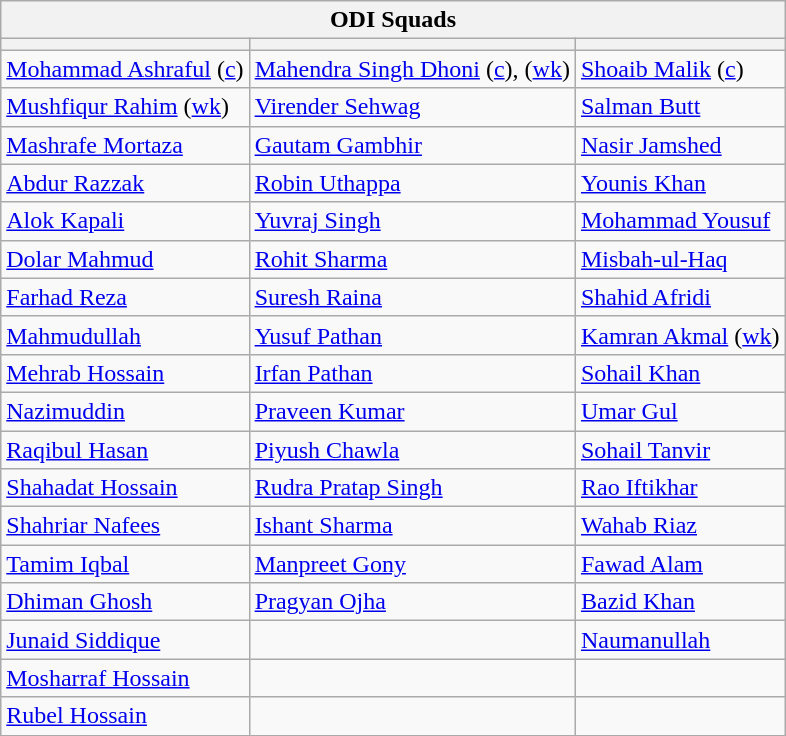<table class="wikitable">
<tr>
<th colspan=3>ODI Squads</th>
</tr>
<tr>
<th></th>
<th></th>
<th></th>
</tr>
<tr>
<td><a href='#'>Mohammad Ashraful</a> (<a href='#'>c</a>)</td>
<td><a href='#'>Mahendra Singh Dhoni</a> (<a href='#'>c</a>), (<a href='#'>wk</a>)</td>
<td><a href='#'>Shoaib Malik</a> (<a href='#'>c</a>)</td>
</tr>
<tr>
<td><a href='#'>Mushfiqur Rahim</a> (<a href='#'>wk</a>)</td>
<td><a href='#'>Virender Sehwag</a></td>
<td><a href='#'>Salman Butt</a></td>
</tr>
<tr>
<td><a href='#'>Mashrafe Mortaza</a></td>
<td><a href='#'>Gautam Gambhir</a></td>
<td><a href='#'>Nasir Jamshed</a></td>
</tr>
<tr>
<td><a href='#'>Abdur Razzak</a></td>
<td><a href='#'>Robin Uthappa</a></td>
<td><a href='#'>Younis Khan</a></td>
</tr>
<tr>
<td><a href='#'>Alok Kapali</a></td>
<td><a href='#'>Yuvraj Singh</a></td>
<td><a href='#'>Mohammad Yousuf</a></td>
</tr>
<tr>
<td><a href='#'>Dolar Mahmud</a></td>
<td><a href='#'>Rohit Sharma</a></td>
<td><a href='#'>Misbah-ul-Haq</a></td>
</tr>
<tr>
<td><a href='#'>Farhad Reza</a></td>
<td><a href='#'>Suresh Raina</a></td>
<td><a href='#'>Shahid Afridi</a></td>
</tr>
<tr>
<td><a href='#'>Mahmudullah</a></td>
<td><a href='#'>Yusuf Pathan</a></td>
<td><a href='#'>Kamran Akmal</a> (<a href='#'>wk</a>)</td>
</tr>
<tr>
<td><a href='#'>Mehrab Hossain</a></td>
<td><a href='#'>Irfan Pathan</a></td>
<td><a href='#'>Sohail Khan</a></td>
</tr>
<tr>
<td><a href='#'>Nazimuddin</a></td>
<td><a href='#'>Praveen Kumar</a></td>
<td><a href='#'>Umar Gul</a></td>
</tr>
<tr>
<td><a href='#'>Raqibul Hasan</a></td>
<td><a href='#'>Piyush Chawla</a></td>
<td><a href='#'>Sohail Tanvir</a></td>
</tr>
<tr>
<td><a href='#'>Shahadat Hossain</a></td>
<td><a href='#'>Rudra Pratap Singh</a></td>
<td><a href='#'>Rao Iftikhar</a></td>
</tr>
<tr>
<td><a href='#'>Shahriar Nafees</a></td>
<td><a href='#'>Ishant Sharma</a></td>
<td><a href='#'>Wahab Riaz</a></td>
</tr>
<tr>
<td><a href='#'>Tamim Iqbal</a></td>
<td><a href='#'>Manpreet Gony</a></td>
<td><a href='#'>Fawad Alam</a></td>
</tr>
<tr>
<td><a href='#'>Dhiman Ghosh</a></td>
<td><a href='#'>Pragyan Ojha</a></td>
<td><a href='#'>Bazid Khan</a></td>
</tr>
<tr>
<td><a href='#'>Junaid Siddique</a></td>
<td></td>
<td><a href='#'>Naumanullah</a></td>
</tr>
<tr>
<td><a href='#'>Mosharraf Hossain</a></td>
<td></td>
<td></td>
</tr>
<tr>
<td><a href='#'>Rubel Hossain</a></td>
<td></td>
<td></td>
</tr>
</table>
